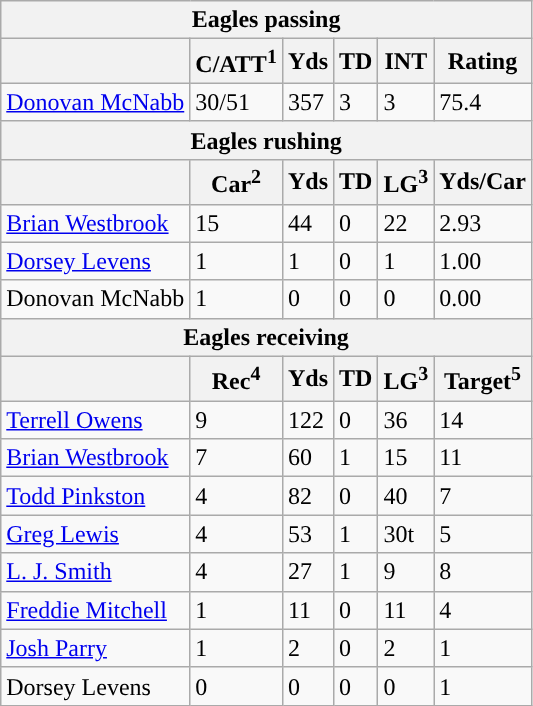<table class="wikitable">
<tr>
<th colspan="6">Eagles passing</th>
</tr>
<tr>
<th></th>
<th>C/ATT<sup>1</sup></th>
<th>Yds</th>
<th>TD</th>
<th>INT</th>
<th>Rating</th>
</tr>
<tr>
<td><a href='#'>Donovan McNabb</a></td>
<td>30/51</td>
<td>357</td>
<td>3</td>
<td>3</td>
<td>75.4</td>
</tr>
<tr>
<th colspan="6">Eagles rushing</th>
</tr>
<tr>
<th></th>
<th>Car<sup>2</sup></th>
<th>Yds</th>
<th>TD</th>
<th>LG<sup>3</sup></th>
<th>Yds/Car</th>
</tr>
<tr>
<td><a href='#'>Brian Westbrook</a></td>
<td>15</td>
<td>44</td>
<td>0</td>
<td>22</td>
<td>2.93</td>
</tr>
<tr>
<td><a href='#'>Dorsey Levens</a></td>
<td>1</td>
<td>1</td>
<td>0</td>
<td>1</td>
<td>1.00</td>
</tr>
<tr>
<td>Donovan McNabb</td>
<td>1</td>
<td>0</td>
<td>0</td>
<td>0</td>
<td>0.00</td>
</tr>
<tr>
<th colspan="6">Eagles receiving</th>
</tr>
<tr>
<th></th>
<th>Rec<sup>4</sup></th>
<th>Yds</th>
<th>TD</th>
<th>LG<sup>3</sup></th>
<th>Target<sup>5</sup></th>
</tr>
<tr>
<td><a href='#'>Terrell Owens</a></td>
<td>9</td>
<td>122</td>
<td>0</td>
<td>36</td>
<td>14</td>
</tr>
<tr>
<td><a href='#'>Brian Westbrook</a></td>
<td>7</td>
<td>60</td>
<td>1</td>
<td>15</td>
<td>11</td>
</tr>
<tr>
<td><a href='#'>Todd Pinkston</a></td>
<td>4</td>
<td>82</td>
<td>0</td>
<td>40</td>
<td>7</td>
</tr>
<tr>
<td><a href='#'>Greg Lewis</a></td>
<td>4</td>
<td>53</td>
<td>1</td>
<td>30t</td>
<td>5</td>
</tr>
<tr>
<td><a href='#'>L. J. Smith</a></td>
<td>4</td>
<td>27</td>
<td>1</td>
<td>9</td>
<td>8</td>
</tr>
<tr>
<td><a href='#'>Freddie Mitchell</a></td>
<td>1</td>
<td>11</td>
<td>0</td>
<td>11</td>
<td>4</td>
</tr>
<tr>
<td><a href='#'>Josh Parry</a></td>
<td>1</td>
<td>2</td>
<td>0</td>
<td>2</td>
<td>1</td>
</tr>
<tr>
<td>Dorsey Levens</td>
<td>0</td>
<td>0</td>
<td>0</td>
<td>0</td>
<td>1</td>
</tr>
</table>
